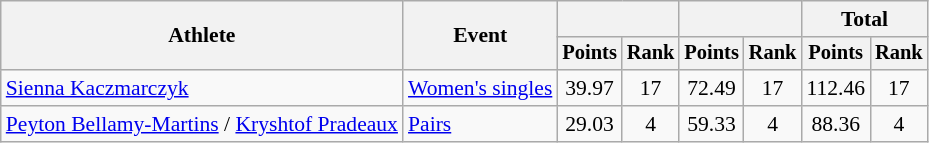<table class="wikitable" style="font-size:90%">
<tr>
<th rowspan="2">Athlete</th>
<th rowspan="2">Event</th>
<th colspan="2"></th>
<th colspan="2"></th>
<th colspan="2">Total</th>
</tr>
<tr style="font-size:95%">
<th>Points</th>
<th>Rank</th>
<th>Points</th>
<th>Rank</th>
<th>Points</th>
<th>Rank</th>
</tr>
<tr align=center>
<td align=left><a href='#'>Sienna Kaczmarczyk</a></td>
<td align=left><a href='#'>Women's singles</a></td>
<td>39.97</td>
<td>17</td>
<td>72.49</td>
<td>17</td>
<td>112.46</td>
<td>17</td>
</tr>
<tr align=center>
<td align=left><a href='#'>Peyton Bellamy-Martins</a> / <a href='#'>Kryshtof Pradeaux</a></td>
<td align=left><a href='#'>Pairs</a></td>
<td>29.03</td>
<td>4</td>
<td>59.33</td>
<td>4</td>
<td>88.36</td>
<td>4</td>
</tr>
</table>
